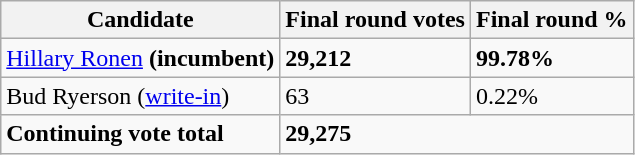<table class="wikitable">
<tr>
<th>Candidate</th>
<th>Final round votes</th>
<th>Final round %</th>
</tr>
<tr>
<td><a href='#'>Hillary Ronen</a> <strong>(incumbent)</strong></td>
<td><strong>29,212</strong></td>
<td><strong>99.78%</strong></td>
</tr>
<tr>
<td>Bud Ryerson (<a href='#'>write-in</a>)</td>
<td>63</td>
<td>0.22%</td>
</tr>
<tr>
<td><strong>Continuing vote total</strong></td>
<td colspan="2"><strong>29,275</strong></td>
</tr>
</table>
